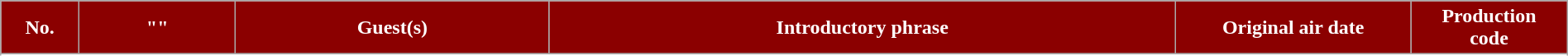<table class="wikitable plainrowheaders" style="width:100%; margin:auto;">
<tr>
<th style="background-color: #8B0000; color:#ffffff" width=5%><abbr>No.</abbr></th>
<th style="background-color: #8B0000; color:#ffffff" width=10%>"<a href='#'></a>"</th>
<th style="background-color: #8B0000; color:#ffffff" width=20%>Guest(s)</th>
<th style="background-color: #8B0000; color:#ffffff" width=40%>Introductory phrase</th>
<th style="background-color: #8B0000; color:#ffffff" width=15%>Original air date</th>
<th style="background-color: #8B0000; color:#ffffff" width=10%>Production <br> code</th>
</tr>
<tr>
</tr>
<tr>
</tr>
<tr>
</tr>
<tr>
</tr>
<tr>
</tr>
<tr>
</tr>
<tr>
</tr>
<tr>
</tr>
<tr>
</tr>
<tr>
</tr>
<tr>
</tr>
<tr>
</tr>
<tr>
</tr>
<tr>
</tr>
<tr>
</tr>
</table>
